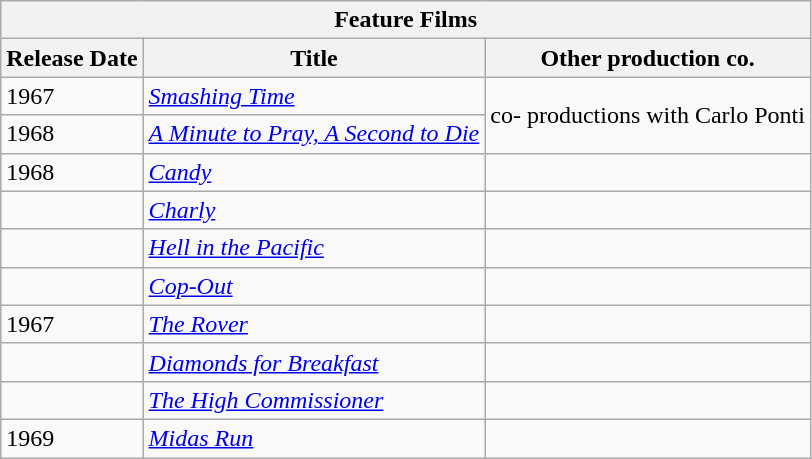<table class="wikitable sortable">
<tr>
<th colspan=3>Feature Films</th>
</tr>
<tr>
<th>Release Date</th>
<th>Title</th>
<th>Other production co.</th>
</tr>
<tr>
<td>1967</td>
<td><em><a href='#'>Smashing Time</a></em></td>
<td rowspan=2>co- productions with Carlo Ponti</td>
</tr>
<tr>
<td>1968</td>
<td><em><a href='#'>A Minute to Pray, A Second to Die</a></em></td>
</tr>
<tr>
<td>1968</td>
<td><em><a href='#'>Candy</a></em></td>
<td></td>
</tr>
<tr>
<td></td>
<td><em><a href='#'>Charly</a></em></td>
<td></td>
</tr>
<tr>
<td></td>
<td><em><a href='#'>Hell in the Pacific</a></em></td>
<td></td>
</tr>
<tr>
<td></td>
<td><em><a href='#'>Cop-Out</a></em></td>
<td></td>
</tr>
<tr>
<td>1967</td>
<td><em><a href='#'>The Rover</a></em></td>
<td></td>
</tr>
<tr>
<td></td>
<td><em><a href='#'>Diamonds for Breakfast</a></em></td>
<td></td>
</tr>
<tr>
<td></td>
<td><em><a href='#'>The High Commissioner</a></em></td>
<td></td>
</tr>
<tr>
<td>1969</td>
<td><em><a href='#'>Midas Run</a></em></td>
<td></td>
</tr>
</table>
